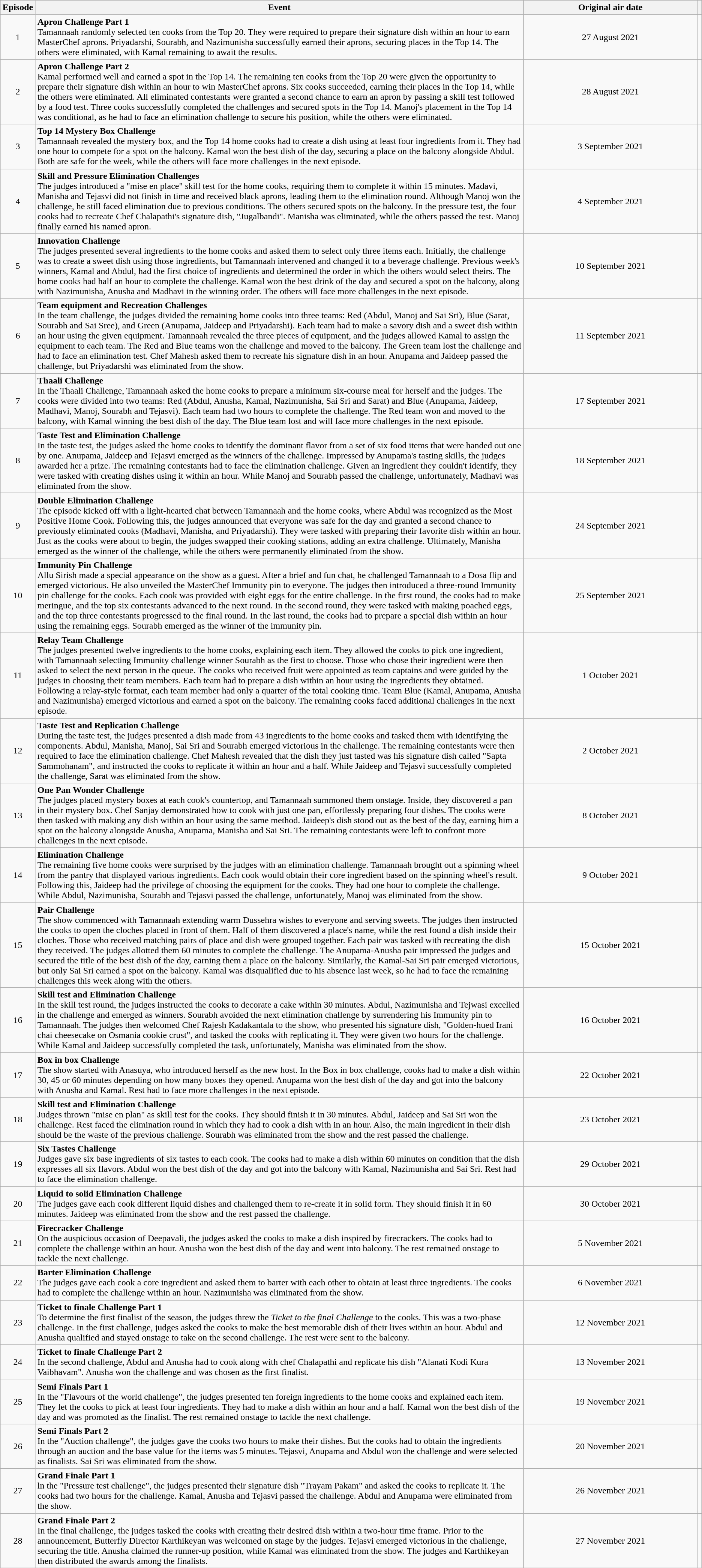<table class="wikitable" style=text-align:center;>
<tr>
<th style="width:5%;">Episode</th>
<th style="width:70%;">Event</th>
<th style="width:25%;">Original air date</th>
<th></th>
</tr>
<tr>
<td>1</td>
<td style = text-align:left;><strong> Apron Challenge Part 1</strong><br>Tamannaah randomly selected ten cooks from the Top 20. They were required to prepare their signature dish within an hour to earn MasterChef aprons. Priyadarshi, Sourabh, and Nazimunisha successfully earned their aprons, securing places in the Top 14. The others were eliminated, with Kamal remaining to await the results.</td>
<td>27 August 2021</td>
<td><br></td>
</tr>
<tr>
<td>2</td>
<td style = text-align:left;><strong>Apron Challenge Part 2</strong><br>Kamal performed well and earned a spot in the Top 14. The remaining ten cooks from the Top 20 were given the opportunity to prepare their signature dish within an hour to win MasterChef aprons. Six cooks succeeded, earning their places in the Top 14, while the others were eliminated. All eliminated contestants were granted a second chance to earn an apron by passing a skill test followed by a food test. Three cooks successfully completed the challenges and secured spots in the Top 14. Manoj's placement in the Top 14 was conditional, as he had to face an elimination challenge to secure his position, while the others were eliminated.</td>
<td>28 August 2021</td>
<td></td>
</tr>
<tr>
<td>3</td>
<td style = text-align:left;><strong>Top 14 Mystery Box Challenge</strong><br>Tamannaah revealed the mystery box, and the Top 14 home cooks had to create a dish using at least four ingredients from it. They had one hour to compete for a spot on the balcony. Kamal won the best dish of the day, securing a place on the balcony alongside Abdul. Both are safe for the week, while the others will face more challenges in the next episode.</td>
<td>3 September 2021</td>
<td></td>
</tr>
<tr>
<td>4</td>
<td style = text-align:left;><strong>Skill and Pressure Elimination Challenges</strong><br>The judges introduced a "mise en place" skill test for the home cooks, requiring them to complete it within 15 minutes. Madavi, Manisha and Tejasvi did not finish in time and received black aprons, leading them to the elimination round. Although Manoj won the challenge, he still faced elimination due to previous conditions. The others secured spots on the balcony. In the pressure test, the four cooks had to recreate Chef Chalapathi's signature dish, "Jugalbandi". Manisha was eliminated, while the others passed the test. Manoj finally earned his named apron.</td>
<td>4 September 2021</td>
<td></td>
</tr>
<tr>
<td>5</td>
<td style = text-align:left;><strong>Innovation Challenge</strong><br>The judges presented several ingredients to the home cooks and asked them to select only three items each. Initially, the challenge was to create a sweet dish using those ingredients, but Tamannaah intervened and changed it to a beverage challenge. Previous week's winners, Kamal and Abdul, had the first choice of ingredients and determined the order in which the others would select theirs. The home cooks had half an hour to complete the challenge. Kamal won the best drink of the day and secured a spot on the balcony, along with Nazimunisha, Anusha and Madhavi in the winning order. The others will face more challenges in the next episode.</td>
<td>10 September 2021</td>
<td></td>
</tr>
<tr>
<td>6</td>
<td style = text-align:left;><strong>Team equipment and Recreation Challenges</strong><br>In the team challenge, the judges divided the remaining home cooks into three teams: Red (Abdul, Manoj and Sai Sri), Blue (Sarat, Sourabh and Sai Sree), and Green (Anupama, Jaideep and Priyadarshi). Each team had to make a savory dish and a sweet dish within an hour using the given equipment. Tamannaah revealed the three pieces of equipment, and the judges allowed Kamal to assign the equipment to each team. The Red and Blue teams won the challenge and moved to the balcony. The Green team lost the challenge and had to face an elimination test. Chef Mahesh asked them to recreate his signature dish in an hour. Anupama and Jaideep passed the challenge, but Priyadarshi was eliminated from the show.</td>
<td>11 September 2021</td>
<td></td>
</tr>
<tr>
<td>7</td>
<td style = text-align:left;><strong>Thaali Challenge</strong><br>In the Thaali Challenge, Tamannaah asked the home cooks to prepare a minimum six-course meal for herself and the judges. The cooks were divided into two teams: Red (Abdul, Anusha, Kamal, Nazimunisha, Sai Sri and Sarat) and Blue (Anupama, Jaideep, Madhavi, Manoj, Sourabh and Tejasvi). Each team had two hours to complete the challenge. The Red team won and moved to the balcony, with Kamal winning the best dish of the day. The Blue team lost and will face more challenges in the next episode.</td>
<td>17 September 2021</td>
<td></td>
</tr>
<tr>
<td>8</td>
<td style = text-align:left;><strong>Taste Test and Elimination Challenge</strong><br>In the taste test, the judges asked the home cooks to identify the dominant flavor from a set of six food items that were handed out one by one. Anupama, Jaideep and Tejasvi emerged as the winners of the challenge. Impressed by Anupama's tasting skills, the judges awarded her a prize. The remaining contestants had to face the elimination challenge. Given an ingredient they couldn't identify, they were tasked with creating dishes using it within an hour. While Manoj and Sourabh passed the challenge, unfortunately, Madhavi was eliminated from the show.</td>
<td>18 September 2021</td>
<td></td>
</tr>
<tr>
<td>9</td>
<td style = text-align:left;><strong>Double Elimination Challenge</strong><br>The episode kicked off with a light-hearted chat between Tamannaah and the home cooks, where Abdul was recognized as the Most Positive Home Cook. Following this, the judges announced that everyone was safe for the day and granted a second chance to previously eliminated cooks (Madhavi, Manisha, and Priyadarshi). They were tasked with preparing their favorite dish within an hour. Just as the cooks were about to begin, the judges swapped their cooking stations, adding an extra challenge. Ultimately, Manisha emerged as the winner of the challenge, while the others were permanently eliminated from the show.</td>
<td>24 September 2021</td>
<td></td>
</tr>
<tr>
<td>10</td>
<td style = text-align:left;><strong>Immunity Pin Challenge</strong><br>Allu Sirish made a special appearance on the show as a guest. After a brief and fun chat, he challenged Tamannaah to a Dosa flip and emerged victorious. He also unveiled the MasterChef Immunity pin to everyone. The judges then introduced a three-round Immunity pin challenge for the cooks. Each cook was provided with eight eggs for the entire challenge. In the first round, the cooks had to make meringue, and the top six contestants advanced to the next round. In the second round, they were tasked with making poached eggs, and the top three contestants progressed to the final round. In the last round, the cooks had to prepare a special dish within an hour using the remaining eggs. Sourabh emerged as the winner of the immunity pin.</td>
<td>25 September 2021</td>
<td></td>
</tr>
<tr>
<td>11</td>
<td style = text-align:left;><strong>Relay Team Challenge</strong><br>The judges presented twelve ingredients to the home cooks, explaining each item. They allowed the cooks to pick one ingredient, with Tamannaah selecting Immunity challenge winner Sourabh as the first to choose. Those who chose their ingredient were then asked to select the next person in the queue. The cooks who received fruit were appointed as team captains and were guided by the judges in choosing their team members. Each team had to prepare a dish within an hour using the ingredients they obtained. Following a relay-style format, each team member had only a quarter of the total cooking time. Team Blue (Kamal, Anupama, Anusha and Nazimunisha) emerged victorious and earned a spot on the balcony. The remaining cooks faced additional challenges in the next episode.</td>
<td>1 October 2021</td>
<td></td>
</tr>
<tr>
<td>12</td>
<td style = text-align:left;><strong>Taste Test and Replication Challenge</strong><br>During the taste test, the judges presented a dish made from 43 ingredients to the home cooks and tasked them with identifying the components. Abdul, Manisha, Manoj, Sai Sri and Sourabh emerged victorious in the challenge. The remaining contestants were then required to face the elimination challenge. Chef Mahesh revealed that the dish they just tasted was his signature dish called "Sapta Sammohanam", and instructed the cooks to replicate it within an hour and a half. While Jaideep and Tejasvi successfully completed the challenge, Sarat was eliminated from the show.</td>
<td>2 October 2021</td>
<td></td>
</tr>
<tr>
<td>13</td>
<td style = text-align:left;><strong>One Pan Wonder Challenge</strong><br>The judges placed mystery boxes at each cook's countertop, and Tamannaah summoned them onstage. Inside, they discovered a pan in their mystery box. Chef Sanjay demonstrated how to cook with just one pan, effortlessly preparing four dishes. The cooks were then tasked with making any dish within an hour using the same method. Jaideep's dish stood out as the best of the day, earning him a spot on the balcony alongside Anusha, Anupama, Manisha and Sai Sri. The remaining contestants were left to confront more challenges in the next episode.</td>
<td>8 October 2021</td>
<td></td>
</tr>
<tr>
<td>14</td>
<td style = text-align:left;><strong>Elimination Challenge</strong><br>The remaining five home cooks were surprised by the judges with an elimination challenge. Tamannaah brought out a spinning wheel from the pantry that displayed various ingredients. Each cook would obtain their core ingredient based on the spinning wheel's result. Following this, Jaideep had the privilege of choosing the equipment for the cooks. They had one hour to complete the challenge. While Abdul, Nazimunisha, Sourabh and Tejasvi passed the challenge, unfortunately, Manoj was eliminated from the show.</td>
<td>9 October 2021</td>
<td></td>
</tr>
<tr>
<td>15</td>
<td style = text-align:left;><strong>Pair Challenge</strong><br>The show commenced with Tamannaah extending warm Dussehra wishes to everyone and serving sweets. The judges then instructed the cooks to open the cloches placed in front of them. Half of them discovered a place's name, while the rest found a dish inside their cloches. Those who received matching pairs of place and dish were grouped together. Each pair was tasked with recreating the dish they received. The judges allotted them 60 minutes to complete the challenge. The Anupama-Anusha pair impressed the judges and secured the title of the best dish of the day, earning them a place on the balcony. Similarly, the Kamal-Sai Sri pair emerged victorious, but only Sai Sri earned a spot on the balcony. Kamal was disqualified due to his absence last week, so he had to face the remaining challenges this week along with the others.</td>
<td>15 October 2021</td>
<td></td>
</tr>
<tr>
<td>16</td>
<td style = text-align:left;><strong>Skill test and Elimination Challenge</strong><br>In the skill test round, the judges instructed the cooks to decorate a cake within 30 minutes. Abdul, Nazimunisha and Tejwasi excelled in the challenge and emerged as winners. Sourabh avoided the next elimination challenge by surrendering his Immunity pin to Tamannaah. The judges then welcomed Chef Rajesh Kadakantala to the show, who presented his signature dish, "Golden-hued Irani chai cheesecake on Osmania cookie crust", and tasked the cooks with replicating it. They were given two hours for the challenge. While Kamal and Jaideep successfully completed the task, unfortunately, Manisha was eliminated from the show.</td>
<td>16 October 2021</td>
<td></td>
</tr>
<tr>
<td>17</td>
<td style = text-align:left;><strong>Box in box Challenge</strong><br>The show started with Anasuya, who introduced herself as the new host. In the Box in box challenge, cooks had to make a dish within 30, 45 or 60 minutes depending on how many boxes they opened. Anupama won the best dish of the day and got into the balcony with Anusha and Kamal. Rest had to face more challenges in the next episode.</td>
<td>22 October 2021</td>
<td></td>
</tr>
<tr>
<td>18</td>
<td style = text-align:left;><strong>Skill test and Elimination Challenge</strong><br>Judges thrown "mise en plan" as skill test for the cooks. They should finish it in 30 minutes. Abdul, Jaideep and Sai Sri won the challenge. Rest faced the elimination round in which they had to cook a dish with in an hour. Also, the main ingredient in their dish should be the waste of the previous challenge. Sourabh was eliminated from the show and the rest passed the challenge.</td>
<td>23 October 2021</td>
<td></td>
</tr>
<tr>
<td>19</td>
<td style = text-align:left;><strong>Six Tastes Challenge</strong><br>Judges gave six base ingredients of six tastes to each cook. The cooks had to make a dish within 60 minutes on condition that the dish expresses all six flavors. Abdul won the best dish of the day and got into the balcony with Kamal, Nazimunisha and Sai Sri. Rest had to face the elimination challenge.</td>
<td>29 October 2021</td>
<td></td>
</tr>
<tr>
<td>20</td>
<td style = text-align:left;><strong>Liquid to solid Elimination Challenge</strong><br>The judges gave each cook different liquid dishes and challenged them to re-create it in solid form. They should finish it in 60 minutes. Jaideep was eliminated from the show and the rest passed the challenge.</td>
<td>30 October 2021</td>
<td></td>
</tr>
<tr>
<td>21</td>
<td style = text-align:left;><strong>Firecracker  Challenge</strong><br>On the auspicious occasion of Deepavali, the judges asked the cooks to make a dish inspired by firecrackers. The cooks had to complete the challenge within an hour.  Anusha won the best dish of the day and went into balcony. The rest remained onstage to tackle the next challenge.</td>
<td>5 November 2021</td>
<td></td>
</tr>
<tr>
<td>22</td>
<td style = text-align:left;><strong>Barter Elimination Challenge</strong><br>The judges gave each cook a core ingredient and asked them to barter with each other to obtain at least three ingredients. The cooks had to complete the challenge within an hour. Nazimunisha was eliminated from the show.</td>
<td>6 November 2021</td>
<td></td>
</tr>
<tr>
<td>23</td>
<td style = text-align:left;><strong>Ticket to finale Challenge Part 1</strong><br>To determine the first finalist of the season, the judges threw the <em>Ticket to the final Challenge</em> to the cooks. This was a two-phase challenge. In the first challenge, judges asked the cooks to make the best memorable dish of their lives within an hour. Abdul and Anusha qualified and stayed onstage to take on the second challenge. The rest were sent to the balcony.</td>
<td>12 November 2021</td>
<td></td>
</tr>
<tr>
<td>24</td>
<td style = text-align:left;><strong>Ticket to finale Challenge Part 2</strong><br>In the second challenge, Abdul and Anusha had to cook along with chef Chalapathi and replicate his dish "Alanati Kodi Kura Vaibhavam". Anusha won the challenge and was chosen as the first finalist.</td>
<td>13 November 2021</td>
<td></td>
</tr>
<tr>
<td>25</td>
<td style = text-align:left;><strong>Semi Finals Part 1</strong><br>In the "Flavours of the world challenge", the judges presented ten foreign ingredients to the home cooks and explained each item. They let the cooks to pick at least four ingredients. They had to make a dish within an hour and a half. Kamal won the best dish of the day and was promoted as the finalist. The rest remained onstage to tackle the next challenge.</td>
<td>19 November 2021</td>
<td></td>
</tr>
<tr>
<td>26</td>
<td style = text-align:left;><strong>Semi Finals Part 2</strong><br>In the "Auction challenge", the judges gave the cooks two hours to make their dishes. But the cooks had to obtain the ingredients through an auction and the base value for the items was 5 minutes. Tejasvi, Anupama and Abdul won the challenge and were selected as finalists. Sai Sri was eliminated from the show.</td>
<td>20 November 2021</td>
<td></td>
</tr>
<tr>
<td>27</td>
<td style = text-align:left;><strong>Grand Finale Part 1</strong><br>ln the "Pressure test challenge", the judges presented their signature dish "Trayam Pakam" and asked the cooks to replicate it. The cooks had two hours for the challenge. Kamal, Anusha and Tejasvi passed the challenge. Abdul and Anupama were eliminated from the show.</td>
<td>26 November 2021</td>
<td></td>
</tr>
<tr>
<td>28</td>
<td style = text-align:left;><strong>Grand Finale Part 2</strong><br>In the final challenge, the judges tasked the cooks with creating their desired dish within a two-hour time frame. Prior to the announcement, Butterfly Director Karthikeyan was welcomed on stage by the judges. Tejasvi emerged victorious in the challenge, securing the title. Anusha claimed the runner-up position, while Kamal was eliminated from the show. The judges and Karthikeyan then distributed the awards among the finalists.</td>
<td>27 November 2021</td>
<td></td>
</tr>
<tr>
</tr>
</table>
